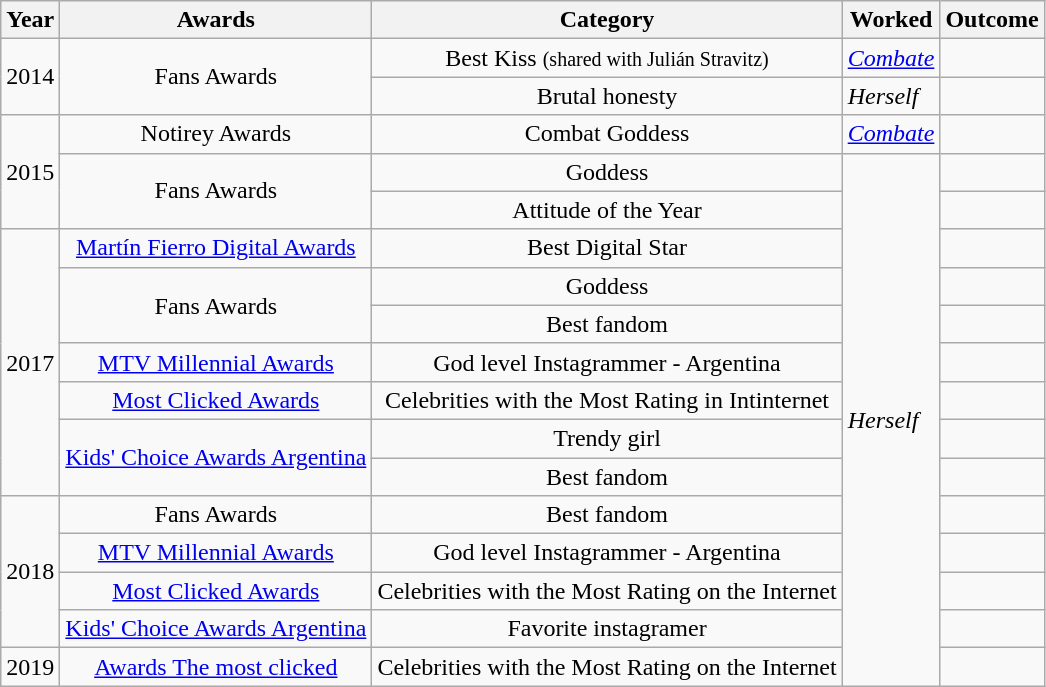<table class="wikitable">
<tr>
<th align="center">Year</th>
<th align="center">Awards</th>
<th align="center">Category</th>
<th align="center">Worked</th>
<th align="center">Outcome</th>
</tr>
<tr>
<td rowspan="2" scope="row" align="center">2014</td>
<td rowspan="2" scope="row" align="center">Fans Awards</td>
<td scope="row" align="center">Best Kiss <small>(shared with Julián Stravitz)</small></td>
<td scope="row" align="center"><em><a href='#'>Combate</a></em></td>
<td></td>
</tr>
<tr>
<td scope="row" align="center">Brutal honesty</td>
<td><em>Herself</em></td>
<td></td>
</tr>
<tr>
<td rowspan="3" scope="row" align="center">2015</td>
<td scope="row" align="center">Notirey Awards</td>
<td scope="row" align="center">Combat Goddess</td>
<td scope="row" align="center"><em><a href='#'>Combate</a></em></td>
<td></td>
</tr>
<tr>
<td rowspan="2" scope="row" align="center">Fans Awards</td>
<td scope="row" align="center">Goddess</td>
<td rowspan="55"><em>Herself</em></td>
<td></td>
</tr>
<tr>
<td scope="row" align="center">Attitude of the Year</td>
<td></td>
</tr>
<tr>
<td rowspan="7" scope="row" align="center">2017</td>
<td scope="row" align="center"><a href='#'>Martín Fierro Digital Awards</a></td>
<td scope="row" align="center">Best Digital Star</td>
<td></td>
</tr>
<tr>
<td rowspan="2" scope="row" align="center">Fans Awards</td>
<td scope="row" align="center">Goddess</td>
<td></td>
</tr>
<tr>
<td scope="row" align="center">Best fandom</td>
<td></td>
</tr>
<tr>
<td scope="row" align="center"><a href='#'>MTV Millennial Awards</a></td>
<td scope="row" align="center">God level Instagrammer - Argentina</td>
<td></td>
</tr>
<tr>
<td scope="row" align="center"><a href='#'>Most Clicked Awards</a></td>
<td scope="row" align="center">Celebrities with the Most Rating in Intinternet</td>
<td></td>
</tr>
<tr>
<td rowspan="2" scope="row" align="center"><a href='#'>Kids' Choice Awards Argentina</a></td>
<td scope="row" align="center">Trendy girl</td>
<td></td>
</tr>
<tr>
<td scope="row" align="center">Best fandom</td>
<td></td>
</tr>
<tr>
<td rowspan="4" scope="row" align="center">2018</td>
<td rowspan="" scope="row" align="center">Fans Awards</td>
<td scope="row" align="center">Best fandom</td>
<td></td>
</tr>
<tr>
<td scope="row" align="center"><a href='#'>MTV Millennial Awards</a></td>
<td scope="row" align="center">God level Instagrammer - Argentina</td>
<td></td>
</tr>
<tr>
<td scope="row" align="center"><a href='#'>Most Clicked Awards</a></td>
<td scope="row" align="center">Celebrities with the Most Rating on the Internet</td>
<td></td>
</tr>
<tr>
<td scope="row" align="center"><a href='#'>Kids' Choice Awards Argentina</a></td>
<td scope="row" align="center">Favorite instagramer</td>
<td></td>
</tr>
<tr>
<td rowspan="" scope="row" align="center">2019</td>
<td scope="row" align="center"><a href='#'>Awards The most clicked</a></td>
<td scope="row" align="center">Celebrities with the Most Rating on the Internet</td>
<td></td>
</tr>
</table>
